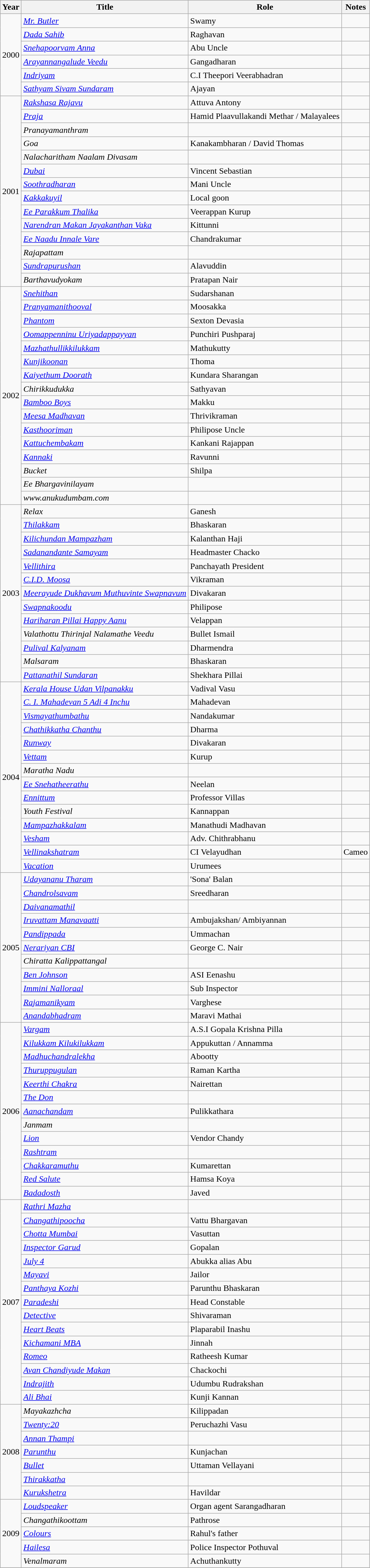<table class="wikitable sortable">
<tr>
<th>Year</th>
<th>Title</th>
<th>Role</th>
<th class="unsortable">Notes</th>
</tr>
<tr>
<td rowspan=6>2000</td>
<td><em><a href='#'>Mr. Butler</a></em></td>
<td>Swamy</td>
<td></td>
</tr>
<tr>
<td><em><a href='#'>Dada Sahib</a></em></td>
<td>Raghavan</td>
<td></td>
</tr>
<tr>
<td><em> <a href='#'>Snehapoorvam Anna</a></em></td>
<td>Abu Uncle</td>
<td></td>
</tr>
<tr>
<td><em><a href='#'>Arayannangalude Veedu</a></em></td>
<td>Gangadharan</td>
<td></td>
</tr>
<tr>
<td><em><a href='#'>Indriyam</a></em></td>
<td>C.I Theepori Veerabhadran</td>
<td></td>
</tr>
<tr>
<td><em><a href='#'>Sathyam Sivam Sundaram</a></em></td>
<td>Ajayan</td>
<td></td>
</tr>
<tr>
<td rowspan=14>2001</td>
<td><em><a href='#'>Rakshasa Rajavu</a></em></td>
<td>Attuva Antony</td>
<td></td>
</tr>
<tr>
<td><em><a href='#'>Praja</a></em></td>
<td>Hamid Plaavullakandi Methar / Malayalees</td>
<td></td>
</tr>
<tr>
<td><em>Pranayamanthram</em></td>
<td></td>
<td></td>
</tr>
<tr>
<td><em>Goa</em></td>
<td>Kanakambharan / David Thomas</td>
<td></td>
</tr>
<tr>
<td><em>Nalacharitham Naalam Divasam</em></td>
<td></td>
<td></td>
</tr>
<tr>
<td><em><a href='#'>Dubai</a></em></td>
<td>Vincent Sebastian</td>
<td></td>
</tr>
<tr>
<td><em><a href='#'>Soothradharan</a></em></td>
<td>Mani Uncle</td>
<td></td>
</tr>
<tr>
<td><em><a href='#'>Kakkakuyil</a></em></td>
<td>Local goon</td>
<td></td>
</tr>
<tr>
<td><em><a href='#'>Ee Parakkum Thalika</a></em></td>
<td>Veerappan Kurup</td>
<td></td>
</tr>
<tr>
<td><em><a href='#'>Narendran Makan Jayakanthan Vaka</a></em></td>
<td>Kittunni</td>
<td></td>
</tr>
<tr>
<td><em><a href='#'>Ee Naadu Innale Vare</a></em></td>
<td>Chandrakumar</td>
<td></td>
</tr>
<tr>
<td><em>Rajapattam</em></td>
<td></td>
<td></td>
</tr>
<tr>
<td><em><a href='#'>Sundrapurushan</a></em></td>
<td>Alavuddin</td>
<td></td>
</tr>
<tr>
<td><em>Barthavudyokam</em></td>
<td>Pratapan Nair</td>
<td></td>
</tr>
<tr>
<td rowspan=16>2002</td>
<td><em><a href='#'>Snehithan</a></em></td>
<td>Sudarshanan</td>
<td></td>
</tr>
<tr>
<td><em><a href='#'>Pranyamanithooval</a></em></td>
<td>Moosakka</td>
<td></td>
</tr>
<tr>
<td><em><a href='#'>Phantom</a></em></td>
<td>Sexton Devasia</td>
<td></td>
</tr>
<tr>
<td><em><a href='#'>Oomappenninu Uriyadappayyan</a></em></td>
<td>Punchiri Pushparaj</td>
<td></td>
</tr>
<tr>
<td><em><a href='#'>Mazhathullikkilukkam</a></em></td>
<td>Mathukutty</td>
<td></td>
</tr>
<tr>
<td><em><a href='#'>Kunjikoonan</a></em></td>
<td>Thoma</td>
<td></td>
</tr>
<tr>
<td><em><a href='#'>Kaiyethum Doorath</a></em></td>
<td>Kundara Sharangan</td>
<td></td>
</tr>
<tr>
<td><em>Chirikkudukka</em></td>
<td>Sathyavan</td>
<td></td>
</tr>
<tr>
<td><em><a href='#'>Bamboo Boys</a></em></td>
<td>Makku</td>
<td></td>
</tr>
<tr>
<td><em><a href='#'>Meesa Madhavan</a></em></td>
<td>Thrivikraman</td>
<td></td>
</tr>
<tr>
<td><em><a href='#'>Kasthooriman</a></em></td>
<td>Philipose Uncle</td>
<td></td>
</tr>
<tr>
<td><em><a href='#'>Kattuchembakam</a></em></td>
<td>Kankani Rajappan</td>
<td></td>
</tr>
<tr>
<td><em><a href='#'>Kannaki</a></em></td>
<td>Ravunni</td>
<td></td>
</tr>
<tr>
<td><em>Bucket</em></td>
<td>Shilpa</td>
<td></td>
</tr>
<tr>
<td><em>Ee Bhargavinilayam</em></td>
<td></td>
<td></td>
</tr>
<tr>
<td><em>www.anukudumbam.com</em></td>
<td></td>
<td></td>
</tr>
<tr>
<td rowspan=13>2003</td>
<td><em>Relax</em></td>
<td>Ganesh</td>
<td></td>
</tr>
<tr>
<td><em><a href='#'>Thilakkam</a></em></td>
<td>Bhaskaran</td>
<td></td>
</tr>
<tr>
<td><em><a href='#'>Kilichundan Mampazham</a></em></td>
<td>Kalanthan Haji</td>
<td></td>
</tr>
<tr>
<td><em><a href='#'>Sadanandante Samayam</a></em></td>
<td>Headmaster Chacko</td>
<td></td>
</tr>
<tr>
<td><em><a href='#'>Vellithira</a></em></td>
<td>Panchayath President</td>
<td></td>
</tr>
<tr>
<td><em><a href='#'>C.I.D. Moosa</a></em></td>
<td>Vikraman</td>
<td></td>
</tr>
<tr>
<td><em><a href='#'>Meerayude Dukhavum Muthuvinte Swapnavum</a></em></td>
<td>Divakaran</td>
<td></td>
</tr>
<tr>
<td><em><a href='#'>Swapnakoodu</a></em></td>
<td>Philipose</td>
<td></td>
</tr>
<tr>
<td><em><a href='#'>Hariharan Pillai Happy Aanu</a></em></td>
<td>Velappan</td>
<td></td>
</tr>
<tr>
<td><em>Valathottu Thirinjal Nalamathe Veedu</em></td>
<td>Bullet Ismail</td>
<td></td>
</tr>
<tr>
<td><em><a href='#'>Pulival Kalyanam</a></em></td>
<td>Dharmendra</td>
<td></td>
</tr>
<tr>
<td><em>Malsaram</em></td>
<td>Bhaskaran</td>
<td></td>
</tr>
<tr>
<td><em><a href='#'>Pattanathil Sundaran</a></em></td>
<td>Shekhara Pillai</td>
<td></td>
</tr>
<tr>
<td rowspan=14>2004</td>
<td><em><a href='#'>Kerala House Udan Vilpanakku</a></em></td>
<td>Vadival Vasu</td>
<td></td>
</tr>
<tr>
<td><em><a href='#'>C. I. Mahadevan 5 Adi 4 Inchu</a></em></td>
<td>Mahadevan</td>
<td></td>
</tr>
<tr>
<td><em><a href='#'>Vismayathumbathu</a></em></td>
<td>Nandakumar</td>
<td></td>
</tr>
<tr>
<td><em><a href='#'>Chathikkatha Chanthu</a></em></td>
<td>Dharma</td>
<td></td>
</tr>
<tr>
<td><em><a href='#'>Runway</a></em></td>
<td>Divakaran</td>
<td></td>
</tr>
<tr>
<td><em><a href='#'>Vettam</a></em></td>
<td>Kurup</td>
<td></td>
</tr>
<tr>
<td><em>Maratha Nadu</em></td>
<td></td>
<td></td>
</tr>
<tr>
<td><em><a href='#'>Ee Snehatheerathu</a></em></td>
<td>Neelan</td>
<td></td>
</tr>
<tr>
<td><em><a href='#'>Ennittum</a></em></td>
<td>Professor Villas</td>
<td></td>
</tr>
<tr>
<td><em>Youth Festival</em></td>
<td>Kannappan</td>
<td></td>
</tr>
<tr>
<td><em><a href='#'>Mampazhakkalam</a></em></td>
<td>Manathudi Madhavan</td>
<td></td>
</tr>
<tr>
<td><em><a href='#'>Vesham</a></em></td>
<td>Adv. Chithrabhanu</td>
<td></td>
</tr>
<tr>
<td><em><a href='#'>Vellinakshatram</a></em></td>
<td>CI Velayudhan</td>
<td>Cameo</td>
</tr>
<tr>
<td><em><a href='#'>Vacation</a></em></td>
<td>Urumees</td>
<td></td>
</tr>
<tr>
<td rowspan=11>2005</td>
<td><em><a href='#'>Udayananu Tharam</a></em></td>
<td>'Sona' Balan</td>
<td></td>
</tr>
<tr>
<td><em><a href='#'>Chandrolsavam</a></em></td>
<td>Sreedharan</td>
<td></td>
</tr>
<tr>
<td><em><a href='#'>Daivanamathil</a></em></td>
<td></td>
<td></td>
</tr>
<tr>
<td><em><a href='#'>Iruvattam Manavaatti</a></em></td>
<td>Ambujakshan/ Ambiyannan</td>
<td></td>
</tr>
<tr>
<td><em><a href='#'>Pandippada</a></em></td>
<td>Ummachan</td>
<td></td>
</tr>
<tr>
<td><em><a href='#'>Nerariyan CBI</a></em></td>
<td>George C. Nair</td>
<td></td>
</tr>
<tr>
<td><em>Chiratta Kalippattangal</em></td>
<td></td>
<td></td>
</tr>
<tr>
<td><em><a href='#'>Ben Johnson</a></em></td>
<td>ASI Eenashu</td>
<td></td>
</tr>
<tr>
<td><em><a href='#'>Immini Nalloraal</a></em></td>
<td>Sub Inspector</td>
<td></td>
</tr>
<tr>
<td><em><a href='#'>Rajamanikyam</a></em></td>
<td>Varghese</td>
<td></td>
</tr>
<tr>
<td><em><a href='#'>Anandabhadram</a></em></td>
<td>Maravi Mathai</td>
<td></td>
</tr>
<tr>
<td rowspan=13>2006</td>
<td><em><a href='#'>Vargam</a></em></td>
<td>A.S.I Gopala Krishna Pilla</td>
<td></td>
</tr>
<tr>
<td><em><a href='#'>Kilukkam Kilukilukkam</a></em></td>
<td>Appukuttan / Annamma</td>
<td></td>
</tr>
<tr>
<td><em><a href='#'>Madhuchandralekha</a></em></td>
<td>Abootty</td>
<td></td>
</tr>
<tr>
<td><em><a href='#'>Thuruppugulan</a></em></td>
<td>Raman Kartha</td>
<td></td>
</tr>
<tr>
<td><em><a href='#'>Keerthi Chakra</a></em></td>
<td>Nairettan</td>
<td></td>
</tr>
<tr>
<td><em><a href='#'>The Don</a></em></td>
<td></td>
<td></td>
</tr>
<tr>
<td><em><a href='#'>Aanachandam</a></em></td>
<td>Pulikkathara</td>
<td></td>
</tr>
<tr>
<td><em>Janmam</em></td>
<td></td>
<td></td>
</tr>
<tr>
<td><em><a href='#'>Lion</a></em></td>
<td>Vendor Chandy</td>
<td></td>
</tr>
<tr>
<td><em><a href='#'>Rashtram</a></em></td>
<td></td>
<td></td>
</tr>
<tr>
<td><em><a href='#'>Chakkaramuthu</a></em></td>
<td>Kumarettan</td>
<td></td>
</tr>
<tr>
<td><em><a href='#'>Red Salute</a></em></td>
<td>Hamsa Koya</td>
<td></td>
</tr>
<tr>
<td><em><a href='#'>Badadosth</a></em></td>
<td>Javed</td>
<td></td>
</tr>
<tr>
<td rowspan=15>2007</td>
<td><em><a href='#'>Rathri Mazha</a></em></td>
<td></td>
<td></td>
</tr>
<tr>
<td><em><a href='#'>Changathipoocha</a></em></td>
<td>Vattu Bhargavan</td>
<td></td>
</tr>
<tr>
<td><em><a href='#'>Chotta Mumbai</a></em></td>
<td>Vasuttan</td>
<td></td>
</tr>
<tr>
<td><em><a href='#'>Inspector Garud</a></em></td>
<td>Gopalan</td>
<td></td>
</tr>
<tr>
<td><em><a href='#'>July 4</a></em></td>
<td>Abukka alias Abu</td>
<td></td>
</tr>
<tr>
<td><em><a href='#'>Mayavi</a></em></td>
<td>Jailor</td>
<td></td>
</tr>
<tr>
<td><em><a href='#'>Panthaya Kozhi</a></em></td>
<td>Parunthu Bhaskaran</td>
<td></td>
</tr>
<tr>
<td><em> <a href='#'>Paradeshi</a></em></td>
<td>Head Constable</td>
<td></td>
</tr>
<tr>
<td><em><a href='#'>Detective</a></em></td>
<td>Shivaraman</td>
<td></td>
</tr>
<tr>
<td><em><a href='#'>Heart Beats</a></em></td>
<td>Plaparabil Inashu</td>
<td></td>
</tr>
<tr>
<td><em><a href='#'>Kichamani MBA</a></em></td>
<td>Jinnah</td>
<td></td>
</tr>
<tr>
<td><em><a href='#'>Romeo</a></em></td>
<td>Ratheesh Kumar</td>
<td></td>
</tr>
<tr>
<td><em><a href='#'>Avan Chandiyude Makan</a></em></td>
<td>Chackochi</td>
<td></td>
</tr>
<tr>
<td><em><a href='#'>Indrajith</a></em></td>
<td>Udumbu Rudrakshan</td>
<td></td>
</tr>
<tr>
<td><em><a href='#'>Ali Bhai</a></em></td>
<td>Kunji Kannan</td>
<td></td>
</tr>
<tr>
<td rowspan=7>2008</td>
<td><em>Mayakazhcha</em></td>
<td>Kilippadan</td>
<td></td>
</tr>
<tr>
<td><em><a href='#'>Twenty:20</a></em></td>
<td>Peruchazhi Vasu</td>
<td></td>
</tr>
<tr>
<td><em><a href='#'>Annan Thampi</a></em></td>
<td></td>
<td></td>
</tr>
<tr>
<td><em> <a href='#'>Parunthu</a></em></td>
<td>Kunjachan</td>
<td></td>
</tr>
<tr>
<td><em> <a href='#'>Bullet</a></em></td>
<td>Uttaman Vellayani</td>
<td></td>
</tr>
<tr>
<td><em><a href='#'>Thirakkatha</a></em></td>
<td></td>
<td></td>
</tr>
<tr>
<td><em><a href='#'>Kurukshetra</a></em></td>
<td>Havildar</td>
<td></td>
</tr>
<tr>
<td rowspan=5>2009</td>
<td><em><a href='#'>Loudspeaker</a></em></td>
<td>Organ agent Sarangadharan</td>
<td></td>
</tr>
<tr>
<td><em>Changathikoottam</em></td>
<td>Pathrose</td>
<td></td>
</tr>
<tr>
<td><em><a href='#'>Colours</a></em></td>
<td>Rahul's father</td>
<td></td>
</tr>
<tr>
<td><em><a href='#'>Hailesa</a></em></td>
<td>Police Inspector Pothuval</td>
<td></td>
</tr>
<tr>
<td><em>Venalmaram</em></td>
<td>Achuthankutty</td>
<td></td>
</tr>
<tr>
</tr>
</table>
